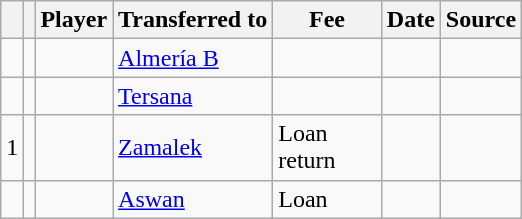<table class="wikitable plainrowheaders sortable">
<tr>
<th></th>
<th></th>
<th scope=col>Player</th>
<th>Transferred to</th>
<th !scope=col; style="width: 65px;">Fee</th>
<th scope=col>Date</th>
<th scope=col>Source</th>
</tr>
<tr>
<td align=center></td>
<td align=center></td>
<td></td>
<td> <a href='#'>Almería B</a></td>
<td></td>
<td></td>
<td></td>
</tr>
<tr>
<td align=center></td>
<td align=center></td>
<td></td>
<td> <a href='#'>Tersana</a></td>
<td></td>
<td></td>
<td></td>
</tr>
<tr>
<td align=center>1</td>
<td align=center></td>
<td></td>
<td> <a href='#'>Zamalek</a></td>
<td>Loan return</td>
<td></td>
<td></td>
</tr>
<tr>
<td align=center></td>
<td align=center></td>
<td></td>
<td> <a href='#'>Aswan</a></td>
<td>Loan</td>
<td></td>
<td></td>
</tr>
</table>
